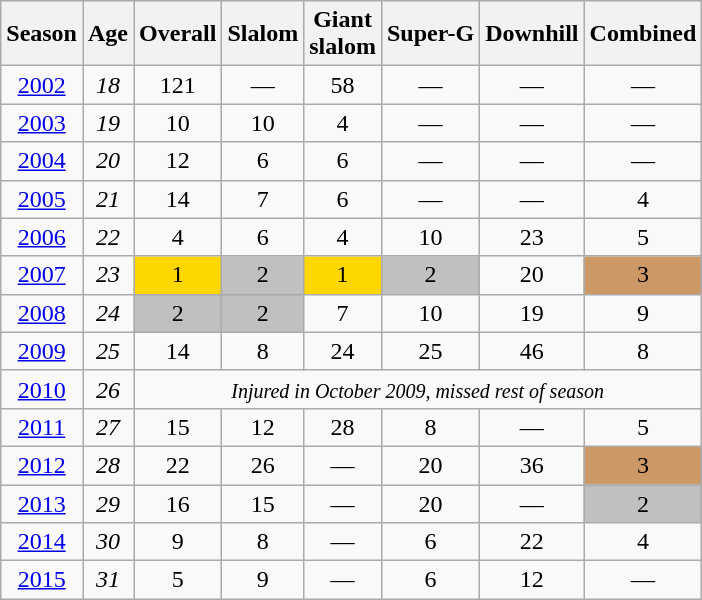<table class=wikitable style="text-align:center">
<tr>
<th>Season</th>
<th>Age</th>
<th>Overall</th>
<th>Slalom</th>
<th>Giant<br>slalom</th>
<th>Super-G</th>
<th>Downhill</th>
<th>Combined</th>
</tr>
<tr>
<td><a href='#'>2002</a></td>
<td><em>18</em></td>
<td>121</td>
<td>—</td>
<td>58</td>
<td>—</td>
<td>—</td>
<td>—</td>
</tr>
<tr>
<td><a href='#'>2003</a></td>
<td><em>19</em></td>
<td>10</td>
<td>10</td>
<td>4</td>
<td>—</td>
<td>—</td>
<td>—</td>
</tr>
<tr>
<td><a href='#'>2004</a></td>
<td><em>20</em></td>
<td>12</td>
<td>6</td>
<td>6</td>
<td>—</td>
<td>—</td>
<td>—</td>
</tr>
<tr>
<td><a href='#'>2005</a></td>
<td><em>21</em></td>
<td>14</td>
<td>7</td>
<td>6</td>
<td>—</td>
<td>—</td>
<td>4</td>
</tr>
<tr>
<td><a href='#'>2006</a></td>
<td><em>22</em></td>
<td>4</td>
<td>6</td>
<td>4</td>
<td>10</td>
<td>23</td>
<td>5</td>
</tr>
<tr>
<td><a href='#'>2007</a></td>
<td><em>23</em></td>
<td bgcolor="gold">1</td>
<td bgcolor="silver">2</td>
<td bgcolor="gold">1</td>
<td bgcolor="silver">2</td>
<td>20</td>
<td bgcolor="cc9966">3</td>
</tr>
<tr>
<td><a href='#'>2008</a></td>
<td><em>24</em></td>
<td bgcolor="silver">2</td>
<td bgcolor="silver">2</td>
<td>7</td>
<td>10</td>
<td>19</td>
<td>9</td>
</tr>
<tr>
<td><a href='#'>2009</a></td>
<td><em>25</em></td>
<td>14</td>
<td>8</td>
<td>24</td>
<td>25</td>
<td>46</td>
<td>8</td>
</tr>
<tr>
<td><a href='#'>2010</a></td>
<td><em>26</em></td>
<td colspan=6><small><em>Injured in October 2009, missed rest of season</em></small></td>
</tr>
<tr>
<td><a href='#'>2011</a></td>
<td><em>27</em></td>
<td>15</td>
<td>12</td>
<td>28</td>
<td>8</td>
<td>—</td>
<td>5</td>
</tr>
<tr>
<td><a href='#'>2012</a></td>
<td><em>28</em></td>
<td>22</td>
<td>26</td>
<td>—</td>
<td>20</td>
<td>36</td>
<td bgcolor="cc9966">3</td>
</tr>
<tr>
<td><a href='#'>2013</a></td>
<td><em>29</em></td>
<td>16</td>
<td>15</td>
<td>—</td>
<td>20</td>
<td>—</td>
<td bgcolor="silver">2</td>
</tr>
<tr>
<td><a href='#'>2014</a></td>
<td><em>30</em></td>
<td>9</td>
<td>8</td>
<td>—</td>
<td>6</td>
<td>22</td>
<td>4</td>
</tr>
<tr>
<td><a href='#'>2015</a></td>
<td><em>31</em></td>
<td>5</td>
<td>9</td>
<td>—</td>
<td>6</td>
<td>12</td>
<td>—</td>
</tr>
</table>
